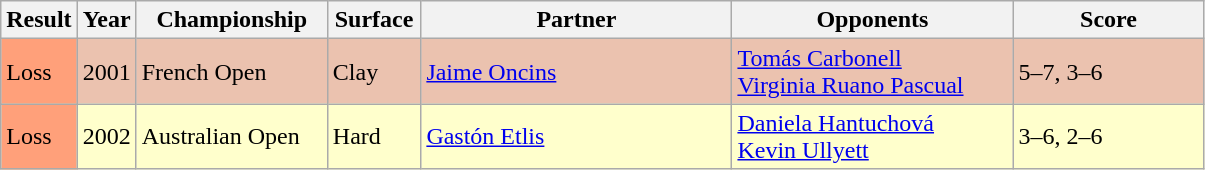<table class="sortable wikitable">
<tr>
<th>Result</th>
<th>Year</th>
<th width="120">Championship</th>
<th width="55">Surface</th>
<th width="200">Partner</th>
<th width="180">Opponents</th>
<th style="width:120px" class="unsortable">Score</th>
</tr>
<tr style="background:#ebc2af;">
<td style="background:#ffa07a;">Loss</td>
<td>2001</td>
<td>French Open</td>
<td>Clay</td>
<td> <a href='#'>Jaime Oncins</a></td>
<td> <a href='#'>Tomás Carbonell</a> <br>  <a href='#'>Virginia Ruano Pascual</a></td>
<td>5–7, 3–6</td>
</tr>
<tr style="background:#ffffcc;">
<td style="background:#ffa07a;">Loss</td>
<td>2002</td>
<td>Australian Open</td>
<td>Hard</td>
<td> <a href='#'>Gastón Etlis</a></td>
<td> <a href='#'>Daniela Hantuchová</a> <br>  <a href='#'>Kevin Ullyett</a></td>
<td>3–6, 2–6</td>
</tr>
</table>
